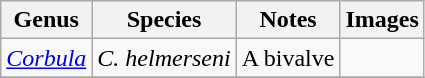<table class="wikitable">
<tr>
<th>Genus</th>
<th>Species</th>
<th>Notes</th>
<th>Images</th>
</tr>
<tr>
<td><em><a href='#'>Corbula</a></em></td>
<td><em>C. helmerseni</em></td>
<td>A bivalve</td>
<td></td>
</tr>
<tr>
</tr>
</table>
